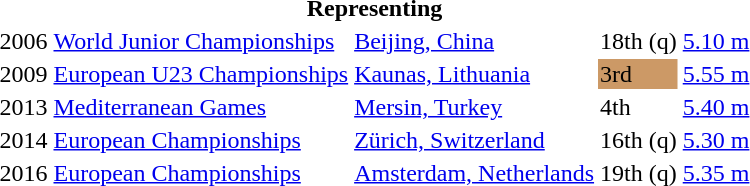<table>
<tr>
<th colspan="6">Representing </th>
</tr>
<tr>
<td>2006</td>
<td><a href='#'>World Junior Championships</a></td>
<td><a href='#'>Beijing, China</a></td>
<td>18th (q)</td>
<td><a href='#'>5.10 m</a></td>
</tr>
<tr>
<td>2009</td>
<td><a href='#'>European U23 Championships</a></td>
<td><a href='#'>Kaunas, Lithuania</a></td>
<td bgcolor=cc9966>3rd</td>
<td><a href='#'>5.55 m</a></td>
</tr>
<tr>
<td>2013</td>
<td><a href='#'>Mediterranean Games</a></td>
<td><a href='#'>Mersin, Turkey</a></td>
<td>4th</td>
<td><a href='#'>5.40 m</a></td>
</tr>
<tr>
<td>2014</td>
<td><a href='#'>European Championships</a></td>
<td><a href='#'>Zürich, Switzerland</a></td>
<td>16th (q)</td>
<td><a href='#'>5.30 m</a></td>
</tr>
<tr>
<td>2016</td>
<td><a href='#'>European Championships</a></td>
<td><a href='#'>Amsterdam, Netherlands</a></td>
<td>19th (q)</td>
<td><a href='#'>5.35 m</a></td>
</tr>
</table>
